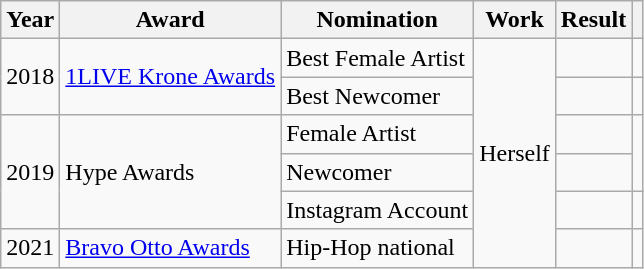<table class="wikitable">
<tr>
<th>Year</th>
<th>Award</th>
<th>Nomination</th>
<th>Work</th>
<th>Result</th>
<th></th>
</tr>
<tr>
<td rowspan="2">2018</td>
<td rowspan="2"><a href='#'>1LIVE Krone Awards</a></td>
<td>Best Female Artist</td>
<td rowspan="6">Herself</td>
<td></td>
<td></td>
</tr>
<tr>
<td>Best Newcomer</td>
<td></td>
<td></td>
</tr>
<tr>
<td rowspan="3">2019</td>
<td rowspan="3">Hype Awards</td>
<td>Female Artist</td>
<td></td>
<td rowspan="2"></td>
</tr>
<tr>
<td>Newcomer</td>
<td></td>
</tr>
<tr>
<td>Instagram Account</td>
<td></td>
<td></td>
</tr>
<tr>
<td>2021</td>
<td><a href='#'>Bravo Otto Awards</a></td>
<td>Hip-Hop national</td>
<td></td>
<td></td>
</tr>
</table>
